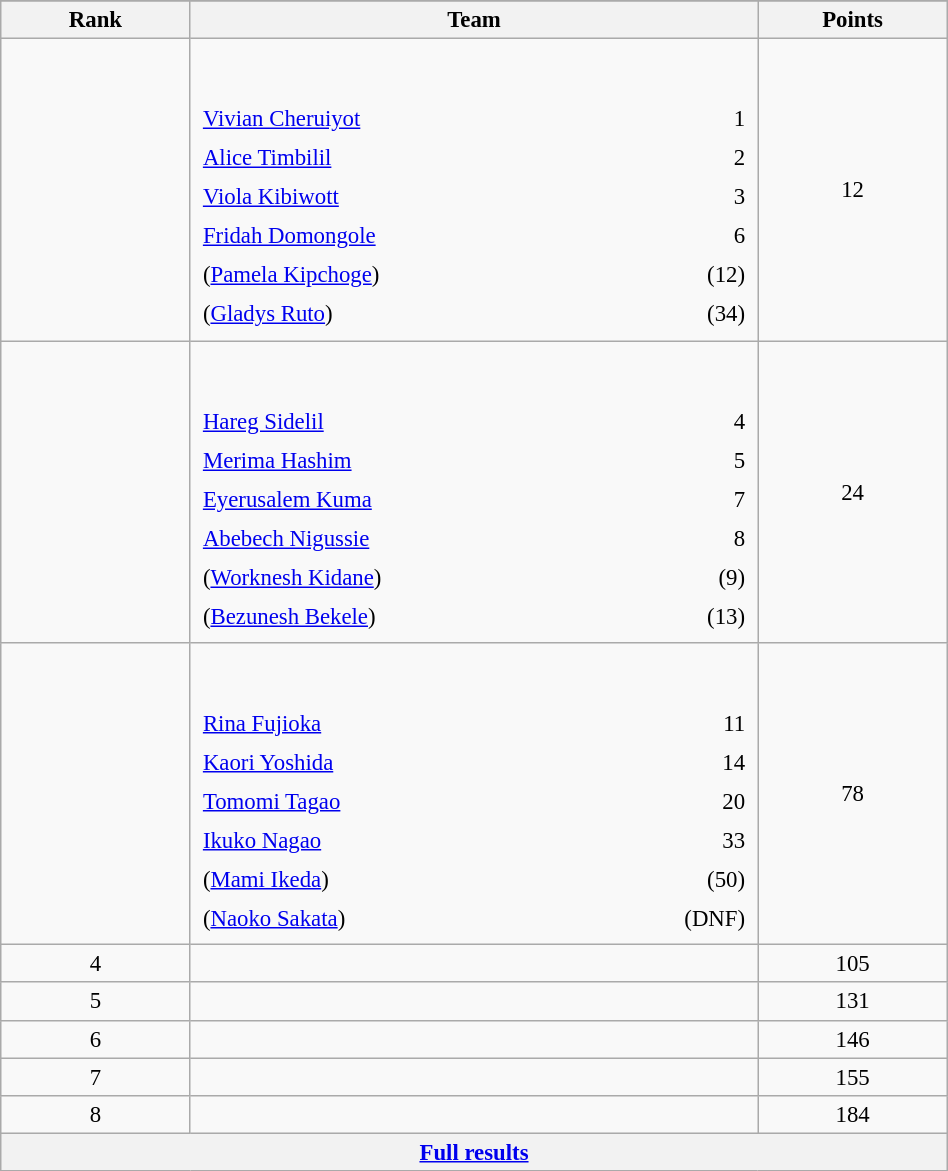<table class="wikitable sortable" style=" text-align:center; font-size:95%;" width="50%">
<tr>
</tr>
<tr>
<th width=10%>Rank</th>
<th width=30%>Team</th>
<th width=10%>Points</th>
</tr>
<tr>
<td align=center></td>
<td align=left> <br><br><table width=100%>
<tr>
<td align=left style="border:0"><a href='#'>Vivian Cheruiyot</a></td>
<td align=right style="border:0">1</td>
</tr>
<tr>
<td align=left style="border:0"><a href='#'>Alice Timbilil</a></td>
<td align=right style="border:0">2</td>
</tr>
<tr>
<td align=left style="border:0"><a href='#'>Viola Kibiwott</a></td>
<td align=right style="border:0">3</td>
</tr>
<tr>
<td align=left style="border:0"><a href='#'>Fridah Domongole</a></td>
<td align=right style="border:0">6</td>
</tr>
<tr>
<td align=left style="border:0">(<a href='#'>Pamela Kipchoge</a>)</td>
<td align=right style="border:0">(12)</td>
</tr>
<tr>
<td align=left style="border:0">(<a href='#'>Gladys Ruto</a>)</td>
<td align=right style="border:0">(34)</td>
</tr>
</table>
</td>
<td>12</td>
</tr>
<tr>
<td align=center></td>
<td align=left> <br><br><table width=100%>
<tr>
<td align=left style="border:0"><a href='#'>Hareg Sidelil</a></td>
<td align=right style="border:0">4</td>
</tr>
<tr>
<td align=left style="border:0"><a href='#'>Merima Hashim</a></td>
<td align=right style="border:0">5</td>
</tr>
<tr>
<td align=left style="border:0"><a href='#'>Eyerusalem Kuma</a></td>
<td align=right style="border:0">7</td>
</tr>
<tr>
<td align=left style="border:0"><a href='#'>Abebech Nigussie</a></td>
<td align=right style="border:0">8</td>
</tr>
<tr>
<td align=left style="border:0">(<a href='#'>Worknesh Kidane</a>)</td>
<td align=right style="border:0">(9)</td>
</tr>
<tr>
<td align=left style="border:0">(<a href='#'>Bezunesh Bekele</a>)</td>
<td align=right style="border:0">(13)</td>
</tr>
</table>
</td>
<td>24</td>
</tr>
<tr>
<td align=center></td>
<td align=left> <br><br><table width=100%>
<tr>
<td align=left style="border:0"><a href='#'>Rina Fujioka</a></td>
<td align=right style="border:0">11</td>
</tr>
<tr>
<td align=left style="border:0"><a href='#'>Kaori Yoshida</a></td>
<td align=right style="border:0">14</td>
</tr>
<tr>
<td align=left style="border:0"><a href='#'>Tomomi Tagao</a></td>
<td align=right style="border:0">20</td>
</tr>
<tr>
<td align=left style="border:0"><a href='#'>Ikuko Nagao</a></td>
<td align=right style="border:0">33</td>
</tr>
<tr>
<td align=left style="border:0">(<a href='#'>Mami Ikeda</a>)</td>
<td align=right style="border:0">(50)</td>
</tr>
<tr>
<td align=left style="border:0">(<a href='#'>Naoko Sakata</a>)</td>
<td align=right style="border:0">(DNF)</td>
</tr>
</table>
</td>
<td>78</td>
</tr>
<tr>
<td align=center>4</td>
<td align=left></td>
<td>105</td>
</tr>
<tr>
<td align=center>5</td>
<td align=left></td>
<td>131</td>
</tr>
<tr>
<td align=center>6</td>
<td align=left></td>
<td>146</td>
</tr>
<tr>
<td align=center>7</td>
<td align=left></td>
<td>155</td>
</tr>
<tr>
<td align=center>8</td>
<td align=left></td>
<td>184</td>
</tr>
<tr class="sortbottom">
<th colspan=3 align=center><a href='#'>Full results</a></th>
</tr>
</table>
